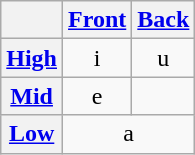<table class="IPA wikitable">
<tr>
<th></th>
<th><a href='#'>Front</a></th>
<th><a href='#'>Back</a></th>
</tr>
<tr align=center>
<th><a href='#'>High</a></th>
<td>i</td>
<td>u</td>
</tr>
<tr align=center>
<th><a href='#'>Mid</a></th>
<td>e</td>
<td></td>
</tr>
<tr align=center>
<th><a href='#'>Low</a></th>
<td colspan="2">a</td>
</tr>
</table>
